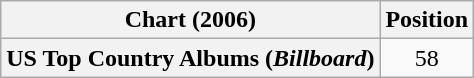<table class="wikitable plainrowheaders" style="text-align:center">
<tr>
<th scope="col">Chart (2006)</th>
<th scope="col">Position</th>
</tr>
<tr>
<th scope="row">US Top Country Albums (<em>Billboard</em>)</th>
<td>58</td>
</tr>
</table>
